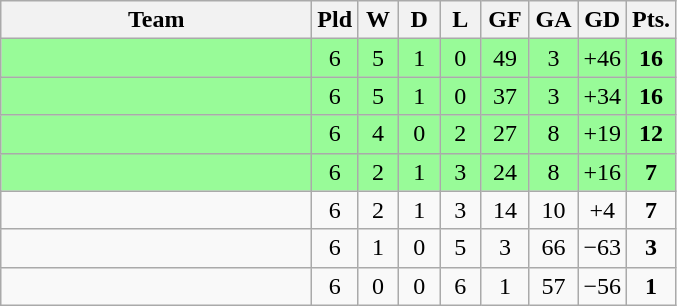<table class=wikitable style="text-align:center;">
<tr>
<th width=200px>Team</th>
<th width=20px>Pld</th>
<th width=20px>W</th>
<th width=20px>D</th>
<th width=20px>L</th>
<th width=25px>GF</th>
<th width=25px>GA</th>
<th width=25px>GD</th>
<th width=20px>Pts.</th>
</tr>
<tr bgcolor=98fb98>
<td align=left></td>
<td>6</td>
<td>5</td>
<td>1</td>
<td>0</td>
<td>49</td>
<td>3</td>
<td>+46</td>
<td><strong>16</strong></td>
</tr>
<tr bgcolor=98fb98>
<td align=left></td>
<td>6</td>
<td>5</td>
<td>1</td>
<td>0</td>
<td>37</td>
<td>3</td>
<td>+34</td>
<td><strong>16</strong></td>
</tr>
<tr bgcolor=98fb98>
<td align=left></td>
<td>6</td>
<td>4</td>
<td>0</td>
<td>2</td>
<td>27</td>
<td>8</td>
<td>+19</td>
<td><strong>12</strong></td>
</tr>
<tr bgcolor=98fb98>
<td align=left></td>
<td>6</td>
<td>2</td>
<td>1</td>
<td>3</td>
<td>24</td>
<td>8</td>
<td>+16</td>
<td><strong>7</strong></td>
</tr>
<tr>
<td align=left></td>
<td>6</td>
<td>2</td>
<td>1</td>
<td>3</td>
<td>14</td>
<td>10</td>
<td>+4</td>
<td><strong>7</strong></td>
</tr>
<tr>
<td align=left></td>
<td>6</td>
<td>1</td>
<td>0</td>
<td>5</td>
<td>3</td>
<td>66</td>
<td>−63</td>
<td><strong>3</strong></td>
</tr>
<tr>
<td align=left></td>
<td>6</td>
<td>0</td>
<td>0</td>
<td>6</td>
<td>1</td>
<td>57</td>
<td>−56</td>
<td><strong>1</strong></td>
</tr>
</table>
